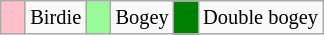<table class="wikitable" span = 50 style="font-size:85%">
<tr>
<td style="background:Pink; width:10px;"></td>
<td>Birdie</td>
<td style="background:PaleGreen; width:10px;"></td>
<td>Bogey</td>
<td style="background:Green; width:10px;"></td>
<td>Double bogey </td>
</tr>
</table>
